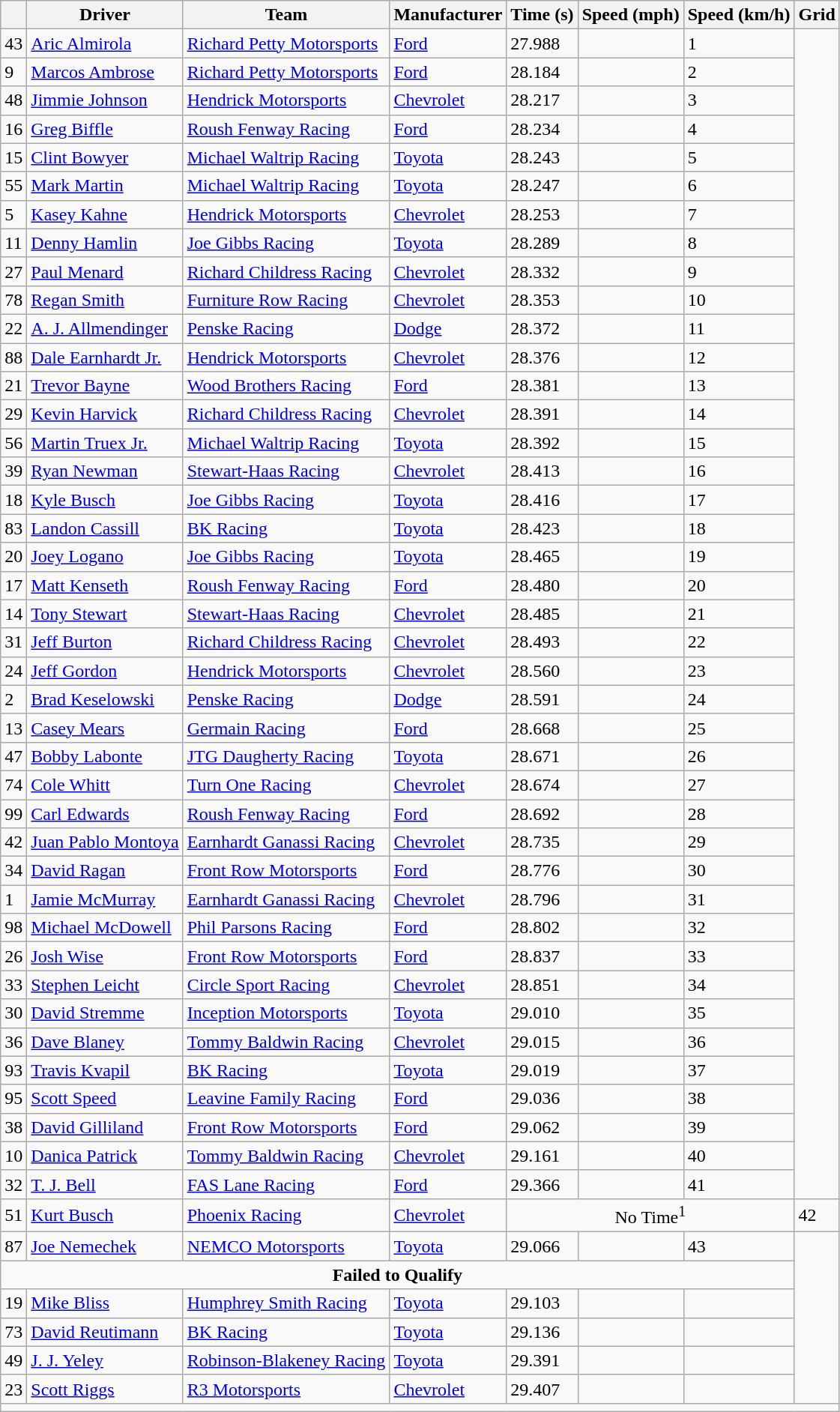<table class="wikitable">
<tr>
<th></th>
<th>Driver</th>
<th>Team</th>
<th>Manufacturer</th>
<th>Time (s)</th>
<th>Speed (mph)</th>
<th>Speed (km/h)</th>
<th>Grid</th>
</tr>
<tr>
<td>43</td>
<td><a href='#'>Aric Almirola</a></td>
<td><a href='#'>Richard Petty Motorsports</a></td>
<td><a href='#'>Ford</a></td>
<td>27.988</td>
<td></td>
<td>1</td>
</tr>
<tr>
<td>9</td>
<td><a href='#'>Marcos Ambrose</a></td>
<td><a href='#'>Richard Petty Motorsports</a></td>
<td><a href='#'>Ford</a></td>
<td>28.184</td>
<td></td>
<td>2</td>
</tr>
<tr>
<td>48</td>
<td><a href='#'>Jimmie Johnson</a></td>
<td><a href='#'>Hendrick Motorsports</a></td>
<td><a href='#'>Chevrolet</a></td>
<td>28.217</td>
<td></td>
<td>3</td>
</tr>
<tr>
<td>16</td>
<td><a href='#'>Greg Biffle</a></td>
<td><a href='#'>Roush Fenway Racing</a></td>
<td><a href='#'>Ford</a></td>
<td>28.234</td>
<td></td>
<td>4</td>
</tr>
<tr>
<td>15</td>
<td><a href='#'>Clint Bowyer</a></td>
<td><a href='#'>Michael Waltrip Racing</a></td>
<td><a href='#'>Toyota</a></td>
<td>28.243</td>
<td></td>
<td>5</td>
</tr>
<tr>
<td>55</td>
<td><a href='#'>Mark Martin</a></td>
<td><a href='#'>Michael Waltrip Racing</a></td>
<td><a href='#'>Toyota</a></td>
<td>28.247</td>
<td></td>
<td>6</td>
</tr>
<tr>
<td>5</td>
<td><a href='#'>Kasey Kahne</a></td>
<td><a href='#'>Hendrick Motorsports</a></td>
<td><a href='#'>Chevrolet</a></td>
<td>28.253</td>
<td></td>
<td>7</td>
</tr>
<tr>
<td>11</td>
<td><a href='#'>Denny Hamlin</a></td>
<td><a href='#'>Joe Gibbs Racing</a></td>
<td><a href='#'>Toyota</a></td>
<td>28.289</td>
<td></td>
<td>8</td>
</tr>
<tr>
<td>27</td>
<td><a href='#'>Paul Menard</a></td>
<td><a href='#'>Richard Childress Racing</a></td>
<td><a href='#'>Chevrolet</a></td>
<td>28.332</td>
<td></td>
<td>9</td>
</tr>
<tr>
<td>78</td>
<td><a href='#'>Regan Smith</a></td>
<td><a href='#'>Furniture Row Racing</a></td>
<td><a href='#'>Chevrolet</a></td>
<td>28.353</td>
<td></td>
<td>10</td>
</tr>
<tr>
<td>22</td>
<td><a href='#'>A. J. Allmendinger</a></td>
<td><a href='#'>Penske Racing</a></td>
<td><a href='#'>Dodge</a></td>
<td>28.372</td>
<td></td>
<td>11</td>
</tr>
<tr>
<td>88</td>
<td><a href='#'>Dale Earnhardt Jr.</a></td>
<td><a href='#'>Hendrick Motorsports</a></td>
<td><a href='#'>Chevrolet</a></td>
<td>28.376</td>
<td></td>
<td>12</td>
</tr>
<tr>
<td>21</td>
<td><a href='#'>Trevor Bayne</a></td>
<td><a href='#'>Wood Brothers Racing</a></td>
<td><a href='#'>Ford</a></td>
<td>28.381</td>
<td></td>
<td>13</td>
</tr>
<tr>
<td>29</td>
<td><a href='#'>Kevin Harvick</a></td>
<td><a href='#'>Richard Childress Racing</a></td>
<td><a href='#'>Chevrolet</a></td>
<td>28.391</td>
<td></td>
<td>14</td>
</tr>
<tr>
<td>56</td>
<td><a href='#'>Martin Truex Jr.</a></td>
<td><a href='#'>Michael Waltrip Racing</a></td>
<td><a href='#'>Toyota</a></td>
<td>28.392</td>
<td></td>
<td>15</td>
</tr>
<tr>
<td>39</td>
<td><a href='#'>Ryan Newman</a></td>
<td><a href='#'>Stewart-Haas Racing</a></td>
<td><a href='#'>Chevrolet</a></td>
<td>28.413</td>
<td></td>
<td>16</td>
</tr>
<tr>
<td>18</td>
<td><a href='#'>Kyle Busch</a></td>
<td><a href='#'>Joe Gibbs Racing</a></td>
<td><a href='#'>Toyota</a></td>
<td>28.416</td>
<td></td>
<td>17</td>
</tr>
<tr>
<td>83</td>
<td><a href='#'>Landon Cassill</a></td>
<td><a href='#'>BK Racing</a></td>
<td><a href='#'>Toyota</a></td>
<td>28.423</td>
<td></td>
<td>18</td>
</tr>
<tr>
<td>20</td>
<td><a href='#'>Joey Logano</a></td>
<td><a href='#'>Joe Gibbs Racing</a></td>
<td><a href='#'>Toyota</a></td>
<td>28.465</td>
<td></td>
<td>19</td>
</tr>
<tr>
<td>17</td>
<td><a href='#'>Matt Kenseth</a></td>
<td><a href='#'>Roush Fenway Racing</a></td>
<td><a href='#'>Ford</a></td>
<td>28.480</td>
<td></td>
<td>20</td>
</tr>
<tr>
<td>14</td>
<td><a href='#'>Tony Stewart</a></td>
<td><a href='#'>Stewart-Haas Racing</a></td>
<td><a href='#'>Chevrolet</a></td>
<td>28.485</td>
<td></td>
<td>21</td>
</tr>
<tr>
<td>31</td>
<td><a href='#'>Jeff Burton</a></td>
<td><a href='#'>Richard Childress Racing</a></td>
<td><a href='#'>Chevrolet</a></td>
<td>28.493</td>
<td></td>
<td>22</td>
</tr>
<tr>
<td>24</td>
<td><a href='#'>Jeff Gordon</a></td>
<td><a href='#'>Hendrick Motorsports</a></td>
<td><a href='#'>Chevrolet</a></td>
<td>28.560</td>
<td></td>
<td>23</td>
</tr>
<tr>
<td>2</td>
<td><a href='#'>Brad Keselowski</a></td>
<td><a href='#'>Penske Racing</a></td>
<td><a href='#'>Dodge</a></td>
<td>28.591</td>
<td></td>
<td>24</td>
</tr>
<tr>
<td>13</td>
<td><a href='#'>Casey Mears</a></td>
<td><a href='#'>Germain Racing</a></td>
<td><a href='#'>Ford</a></td>
<td>28.668</td>
<td></td>
<td>25</td>
</tr>
<tr>
<td>47</td>
<td><a href='#'>Bobby Labonte</a></td>
<td><a href='#'>JTG Daugherty Racing</a></td>
<td><a href='#'>Toyota</a></td>
<td>28.671</td>
<td></td>
<td>26</td>
</tr>
<tr>
<td>74</td>
<td><a href='#'>Cole Whitt</a></td>
<td><a href='#'>Turn One Racing</a></td>
<td><a href='#'>Chevrolet</a></td>
<td>28.674</td>
<td></td>
<td>27</td>
</tr>
<tr>
<td>99</td>
<td><a href='#'>Carl Edwards</a></td>
<td><a href='#'>Roush Fenway Racing</a></td>
<td><a href='#'>Ford</a></td>
<td>28.692</td>
<td></td>
<td>28</td>
</tr>
<tr>
<td>42</td>
<td><a href='#'>Juan Pablo Montoya</a></td>
<td><a href='#'>Earnhardt Ganassi Racing</a></td>
<td><a href='#'>Chevrolet</a></td>
<td>28.735</td>
<td></td>
<td>29</td>
</tr>
<tr>
<td>34</td>
<td><a href='#'>David Ragan</a></td>
<td><a href='#'>Front Row Motorsports</a></td>
<td><a href='#'>Ford</a></td>
<td>28.776</td>
<td></td>
<td>30</td>
</tr>
<tr>
<td>1</td>
<td><a href='#'>Jamie McMurray</a></td>
<td><a href='#'>Earnhardt Ganassi Racing</a></td>
<td><a href='#'>Chevrolet</a></td>
<td>28.796</td>
<td></td>
<td>31</td>
</tr>
<tr>
<td>98</td>
<td><a href='#'>Michael McDowell</a></td>
<td><a href='#'>Phil Parsons Racing</a></td>
<td><a href='#'>Ford</a></td>
<td>28.802</td>
<td></td>
<td>32</td>
</tr>
<tr>
<td>26</td>
<td><a href='#'>Josh Wise</a></td>
<td><a href='#'>Front Row Motorsports</a></td>
<td><a href='#'>Ford</a></td>
<td>28.837</td>
<td></td>
<td>33</td>
</tr>
<tr>
<td>33</td>
<td><a href='#'>Stephen Leicht</a></td>
<td><a href='#'>Circle Sport Racing</a></td>
<td><a href='#'>Chevrolet</a></td>
<td>28.851</td>
<td></td>
<td>34</td>
</tr>
<tr>
<td>30</td>
<td><a href='#'>David Stremme</a></td>
<td><a href='#'>Inception Motorsports</a></td>
<td><a href='#'>Toyota</a></td>
<td>29.010</td>
<td></td>
<td>35</td>
</tr>
<tr>
<td>36</td>
<td><a href='#'>Dave Blaney</a></td>
<td><a href='#'>Tommy Baldwin Racing</a></td>
<td><a href='#'>Chevrolet</a></td>
<td>29.015</td>
<td></td>
<td>36</td>
</tr>
<tr>
<td>93</td>
<td><a href='#'>Travis Kvapil</a></td>
<td><a href='#'>BK Racing</a></td>
<td><a href='#'>Toyota</a></td>
<td>29.019</td>
<td></td>
<td>37</td>
</tr>
<tr>
<td>95</td>
<td><a href='#'>Scott Speed</a></td>
<td><a href='#'>Leavine Family Racing</a></td>
<td><a href='#'>Ford</a></td>
<td>29.036</td>
<td></td>
<td>38</td>
</tr>
<tr>
<td>38</td>
<td><a href='#'>David Gilliland</a></td>
<td><a href='#'>Front Row Motorsports</a></td>
<td><a href='#'>Ford</a></td>
<td>29.062</td>
<td></td>
<td>39</td>
</tr>
<tr>
<td>10</td>
<td><a href='#'>Danica Patrick</a></td>
<td><a href='#'>Tommy Baldwin Racing</a></td>
<td><a href='#'>Chevrolet</a></td>
<td>29.161</td>
<td></td>
<td>40</td>
</tr>
<tr>
<td>32</td>
<td><a href='#'>T. J. Bell</a></td>
<td><a href='#'>FAS Lane Racing</a></td>
<td><a href='#'>Ford</a></td>
<td>29.366</td>
<td></td>
<td>41</td>
</tr>
<tr>
<td>51</td>
<td><a href='#'>Kurt Busch</a></td>
<td><a href='#'>Phoenix Racing</a></td>
<td><a href='#'>Chevrolet</a></td>
<td colspan=3 style="text-align:center;">No Time<sup>1</sup></td>
<td>42</td>
</tr>
<tr>
<td>87</td>
<td><a href='#'>Joe Nemechek</a></td>
<td><a href='#'>NEMCO Motorsports</a></td>
<td><a href='#'>Toyota</a></td>
<td>29.066</td>
<td></td>
<td>43</td>
</tr>
<tr>
<td colspan="7" style="text-align:center;"><strong>Failed to Qualify</strong></td>
</tr>
<tr>
<td>19</td>
<td><a href='#'>Mike Bliss</a></td>
<td><a href='#'>Humphrey Smith Racing</a></td>
<td><a href='#'>Toyota</a></td>
<td>29.103</td>
<td></td>
<td></td>
</tr>
<tr>
<td>73</td>
<td><a href='#'>David Reutimann</a></td>
<td><a href='#'>BK Racing</a></td>
<td><a href='#'>Toyota</a></td>
<td>29.136</td>
<td></td>
<td></td>
</tr>
<tr>
<td>49</td>
<td><a href='#'>J. J. Yeley</a></td>
<td><a href='#'>Robinson-Blakeney Racing</a></td>
<td><a href='#'>Toyota</a></td>
<td>29.391</td>
<td></td>
<td></td>
</tr>
<tr>
<td>23</td>
<td><a href='#'>Scott Riggs</a></td>
<td><a href='#'>R3 Motorsports</a></td>
<td><a href='#'>Chevrolet</a></td>
<td>29.407</td>
<td></td>
<td></td>
</tr>
<tr>
<td colspan="8"></td>
</tr>
</table>
